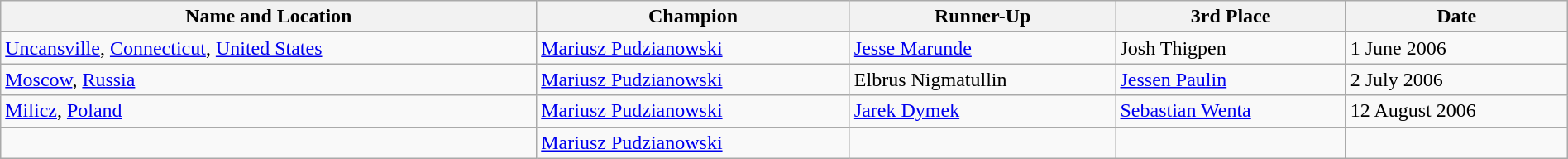<table class="wikitable" style="display: inline-table;width: 100%;">
<tr>
<th>Name and Location</th>
<th>Champion</th>
<th>Runner-Up</th>
<th>3rd Place</th>
<th>Date</th>
</tr>
<tr>
<td> <a href='#'>Uncansville</a>, <a href='#'>Connecticut</a>, <a href='#'>United States</a> <br> </td>
<td> <a href='#'>Mariusz Pudzianowski</a></td>
<td> <a href='#'>Jesse Marunde</a></td>
<td> Josh Thigpen</td>
<td>1 June 2006</td>
</tr>
<tr>
<td> <a href='#'>Moscow</a>, <a href='#'>Russia</a> <br> </td>
<td> <a href='#'>Mariusz Pudzianowski</a></td>
<td> Elbrus Nigmatullin</td>
<td> <a href='#'>Jessen Paulin</a></td>
<td>2 July 2006</td>
</tr>
<tr>
<td> <a href='#'>Milicz</a>, <a href='#'>Poland</a> <br> </td>
<td> <a href='#'>Mariusz Pudzianowski</a></td>
<td> <a href='#'>Jarek Dymek</a></td>
<td> <a href='#'>Sebastian Wenta</a></td>
<td>12 August 2006</td>
</tr>
<tr>
<td></td>
<td> <a href='#'>Mariusz Pudzianowski</a></td>
<td></td>
<td></td>
<td></td>
</tr>
</table>
